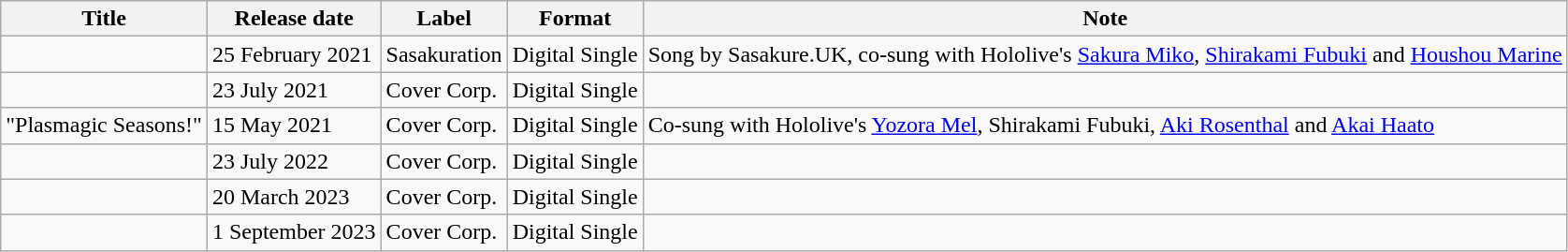<table class="wikitable">
<tr>
<th>Title</th>
<th>Release date</th>
<th>Label</th>
<th>Format</th>
<th>Note</th>
</tr>
<tr>
<td></td>
<td>25 February 2021</td>
<td>Sasakuration</td>
<td>Digital Single</td>
<td>Song by Sasakure.UK, co-sung with Hololive's <a href='#'>Sakura Miko</a>, <a href='#'>Shirakami Fubuki</a> and <a href='#'>Houshou Marine</a></td>
</tr>
<tr>
<td></td>
<td>23 July 2021</td>
<td>Cover Corp.</td>
<td>Digital Single</td>
<td></td>
</tr>
<tr>
<td>"Plasmagic Seasons!"</td>
<td>15 May 2021</td>
<td>Cover Corp.</td>
<td>Digital Single</td>
<td>Co-sung with Hololive's <a href='#'>Yozora Mel</a>, Shirakami Fubuki, <a href='#'>Aki Rosenthal</a> and <a href='#'>Akai Haato</a></td>
</tr>
<tr>
<td></td>
<td>23 July 2022</td>
<td>Cover Corp.</td>
<td>Digital Single</td>
<td></td>
</tr>
<tr>
<td></td>
<td>20 March 2023</td>
<td>Cover Corp.</td>
<td>Digital Single</td>
<td></td>
</tr>
<tr>
<td></td>
<td>1 September 2023</td>
<td>Cover Corp.</td>
<td>Digital Single</td>
<td></td>
</tr>
</table>
